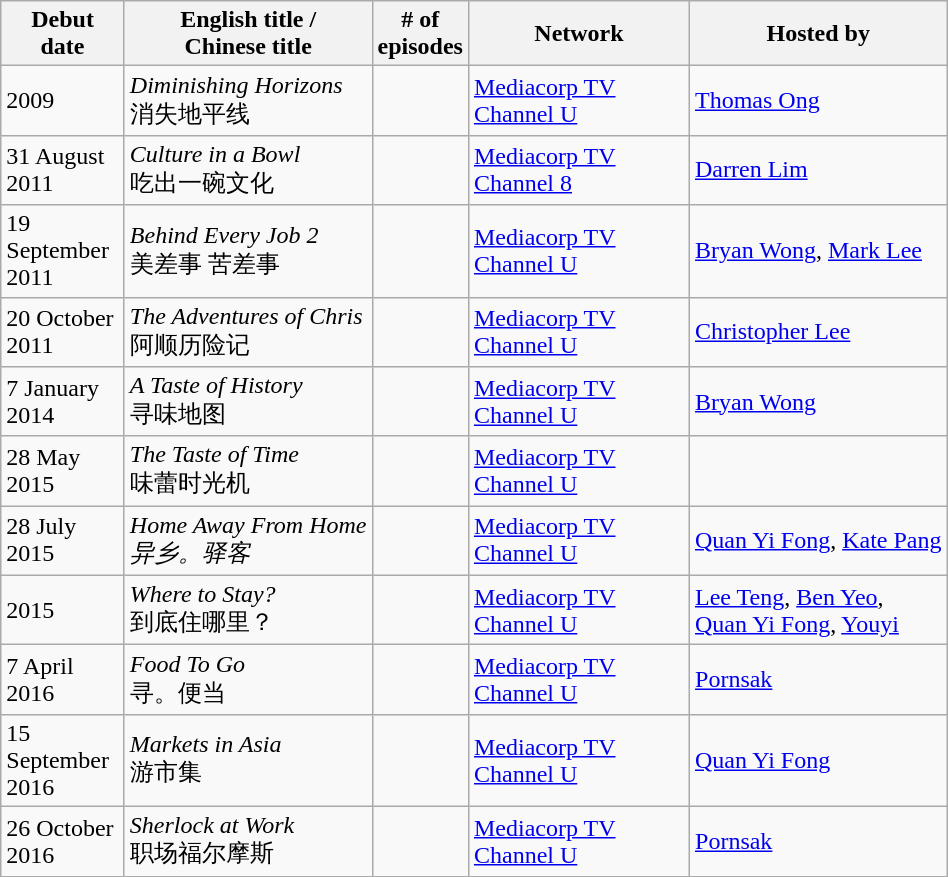<table class="wikitable sortable">
<tr>
<th width=75>Debut date</th>
<th>English title / <br> Chinese title</th>
<th width=10># of <br> episodes</th>
<th width=140>Network</th>
<th>Hosted by</th>
</tr>
<tr>
<td>2009</td>
<td><em>Diminishing Horizons</em> <br> 消失地平线</td>
<td></td>
<td><a href='#'>Mediacorp TV Channel U</a></td>
<td><a href='#'>Thomas Ong</a></td>
</tr>
<tr>
<td>31 August 2011</td>
<td><em>Culture in a Bowl</em> <br> 吃出一碗文化</td>
<td></td>
<td><a href='#'>Mediacorp TV Channel 8</a></td>
<td><a href='#'>Darren Lim</a></td>
</tr>
<tr>
<td>19 September 2011</td>
<td><em>Behind Every Job 2</em> <br> 美差事 苦差事</td>
<td></td>
<td><a href='#'>Mediacorp TV Channel U</a></td>
<td><a href='#'>Bryan Wong</a>, <a href='#'>Mark Lee</a></td>
</tr>
<tr>
<td>20 October 2011</td>
<td><em>The Adventures of Chris</em> <br> 阿顺历险记</td>
<td></td>
<td><a href='#'>Mediacorp TV Channel U</a></td>
<td><a href='#'>Christopher Lee</a></td>
</tr>
<tr>
<td>7 January 2014</td>
<td><em>A Taste of History</em> <br> 寻味地图</td>
<td></td>
<td><a href='#'>Mediacorp TV Channel U</a></td>
<td><a href='#'>Bryan Wong</a></td>
</tr>
<tr>
<td>28 May 2015</td>
<td><em>The Taste of Time</em> <br> 味蕾时光机</td>
<td></td>
<td><a href='#'>Mediacorp TV Channel U</a></td>
<td></td>
</tr>
<tr>
<td>28 July 2015</td>
<td><em>Home Away From Home <br> 异乡。驿客</em></td>
<td></td>
<td><a href='#'>Mediacorp TV Channel U</a></td>
<td><a href='#'>Quan Yi Fong</a>, <a href='#'>Kate Pang</a></td>
</tr>
<tr>
<td>2015</td>
<td><em>Where to Stay?</em> <br> 到底住哪里？</td>
<td></td>
<td><a href='#'>Mediacorp TV Channel U</a></td>
<td><a href='#'>Lee Teng</a>, <a href='#'>Ben Yeo</a>, <br> <a href='#'>Quan Yi Fong</a>, <a href='#'>Youyi</a></td>
</tr>
<tr>
<td>7 April 2016</td>
<td><em>Food To Go</em> <br> 寻。便当</td>
<td></td>
<td><a href='#'>Mediacorp TV Channel U</a></td>
<td><a href='#'>Pornsak</a></td>
</tr>
<tr>
<td>15 September 2016</td>
<td><em>Markets in Asia</em> <br> 游市集</td>
<td></td>
<td><a href='#'>Mediacorp TV Channel U</a></td>
<td><a href='#'>Quan Yi Fong</a></td>
</tr>
<tr>
<td>26 October 2016</td>
<td><em>Sherlock at Work</em> <br> 职场福尔摩斯</td>
<td></td>
<td><a href='#'>Mediacorp TV Channel U</a></td>
<td><a href='#'>Pornsak</a></td>
</tr>
</table>
